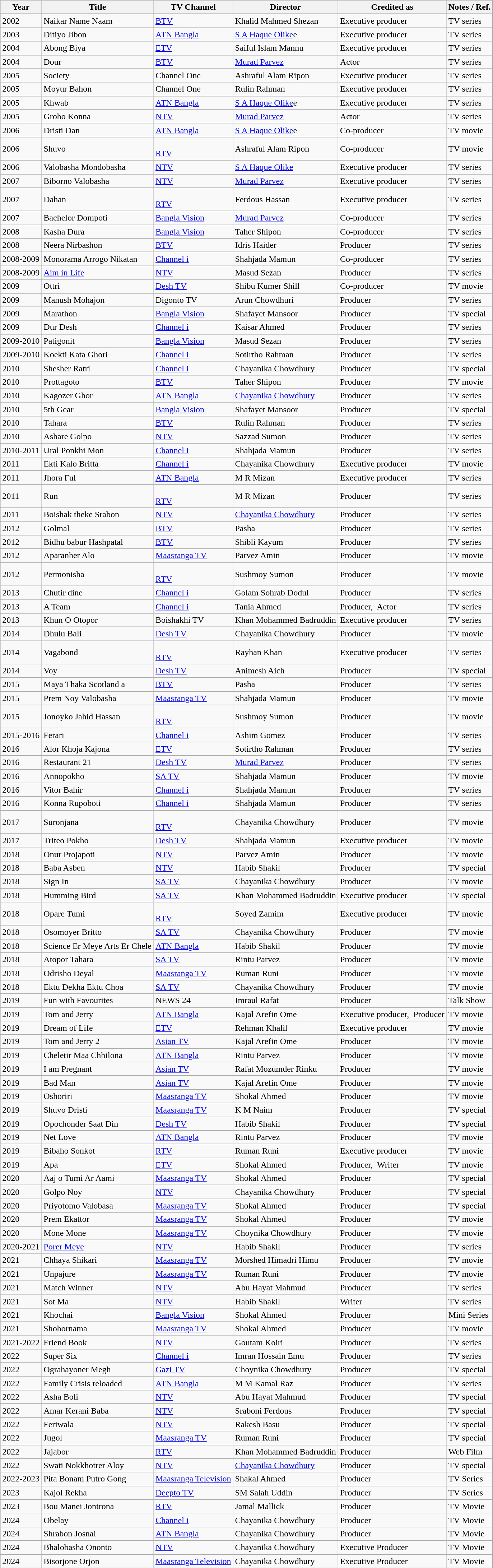<table class="wikitable">
<tr>
<th>Year</th>
<th>Title</th>
<th>TV Channel</th>
<th>Director</th>
<th>Credited as</th>
<th>Notes / Ref.</th>
</tr>
<tr>
<td>2002</td>
<td>Naikar Name Naam</td>
<td><a href='#'>BTV</a></td>
<td>Khalid Mahmed Shezan</td>
<td>Executive producer</td>
<td>TV series</td>
</tr>
<tr>
<td>2003</td>
<td>Ditiyo Jibon</td>
<td><a href='#'>ATN Bangla</a></td>
<td><a href='#'>S A Haque Olike</a>e</td>
<td>Executive producer</td>
<td>TV series</td>
</tr>
<tr>
<td>2004</td>
<td>Abong Biya</td>
<td><a href='#'>ETV</a></td>
<td>Saiful Islam Mannu</td>
<td>Executive producer</td>
<td>TV series</td>
</tr>
<tr>
<td>2004</td>
<td>Dour</td>
<td><a href='#'>BTV</a></td>
<td><a href='#'>Murad Parvez</a></td>
<td>Actor</td>
<td>TV series</td>
</tr>
<tr>
<td>2005</td>
<td>Society</td>
<td>Channel One</td>
<td>Ashraful Alam Ripon</td>
<td>Executive producer</td>
<td>TV series</td>
</tr>
<tr>
<td>2005</td>
<td>Moyur Bahon</td>
<td>Channel One</td>
<td>Rulin Rahman</td>
<td>Executive producer</td>
<td>TV series</td>
</tr>
<tr>
<td>2005</td>
<td>Khwab</td>
<td><a href='#'>ATN Bangla</a></td>
<td><a href='#'>S A Haque Olike</a>e</td>
<td>Executive producer</td>
<td>TV series</td>
</tr>
<tr>
<td>2005</td>
<td>Groho Konna</td>
<td><a href='#'>NTV</a></td>
<td><a href='#'>Murad Parvez</a></td>
<td>Actor</td>
<td>TV series</td>
</tr>
<tr>
<td>2006</td>
<td>Dristi Dan</td>
<td><a href='#'>ATN Bangla</a></td>
<td><a href='#'>S A Haque Olike</a>e</td>
<td>Co-producer</td>
<td>TV movie</td>
</tr>
<tr>
<td>2006</td>
<td>Shuvo</td>
<td><br><a href='#'>RTV</a></td>
<td>Ashraful Alam Ripon</td>
<td>Co-producer</td>
<td>TV movie</td>
</tr>
<tr>
<td>2006</td>
<td>Valobasha Mondobasha</td>
<td><a href='#'>NTV</a></td>
<td><a href='#'>S A Haque Olike</a></td>
<td>Executive producer</td>
<td>TV series</td>
</tr>
<tr>
<td>2007</td>
<td>Biborno Valobasha</td>
<td><a href='#'>NTV</a></td>
<td><a href='#'>Murad Parvez</a></td>
<td>Executive producer</td>
<td>TV series</td>
</tr>
<tr>
<td>2007</td>
<td>Dahan</td>
<td><br><a href='#'>RTV</a></td>
<td>Ferdous Hassan</td>
<td>Executive producer</td>
<td>TV series</td>
</tr>
<tr>
<td>2007</td>
<td>Bachelor Dompoti</td>
<td><a href='#'>Bangla Vision</a></td>
<td><a href='#'>Murad Parvez</a></td>
<td>Co-producer</td>
<td>TV series</td>
</tr>
<tr>
<td>2008</td>
<td>Kasha Dura</td>
<td><a href='#'>Bangla Vision</a></td>
<td>Taher Shipon</td>
<td>Co-producer</td>
<td>TV series</td>
</tr>
<tr>
<td>2008</td>
<td>Neera Nirbashon</td>
<td><a href='#'>BTV</a></td>
<td>Idris Haider</td>
<td>Producer</td>
<td>TV series</td>
</tr>
<tr>
<td>2008-2009</td>
<td>Monorama Arrogo Nikatan</td>
<td><a href='#'>Channel i</a></td>
<td>Shahjada Mamun</td>
<td>Co-producer</td>
<td>TV series</td>
</tr>
<tr>
<td>2008-2009</td>
<td><a href='#'>Aim in Life</a></td>
<td><a href='#'>NTV</a></td>
<td>Masud Sezan</td>
<td>Producer</td>
<td TV series>TV series</td>
</tr>
<tr>
<td>2009</td>
<td>Ottri</td>
<td><a href='#'>Desh TV</a></td>
<td>Shibu Kumer Shill</td>
<td>Co-producer</td>
<td>TV movie</td>
</tr>
<tr>
<td>2009</td>
<td>Manush Mohajon</td>
<td>Digonto TV</td>
<td>Arun Chowdhuri</td>
<td>Producer</td>
<td>TV series</td>
</tr>
<tr>
<td>2009</td>
<td>Marathon</td>
<td><a href='#'>Bangla Vision</a></td>
<td>Shafayet Mansoor</td>
<td>Producer</td>
<td>TV special</td>
</tr>
<tr>
<td>2009</td>
<td>Dur Desh</td>
<td><a href='#'>Channel i</a></td>
<td>Kaisar Ahmed</td>
<td>Producer</td>
<td>TV series</td>
</tr>
<tr>
<td>2009-2010</td>
<td>Patigonit</td>
<td><a href='#'>Bangla Vision</a></td>
<td>Masud Sezan</td>
<td>Producer</td>
<td>TV series</td>
</tr>
<tr>
<td>2009-2010</td>
<td>Koekti Kata Ghori</td>
<td><a href='#'>Channel i</a></td>
<td>Sotirtho Rahman</td>
<td>Producer</td>
<td>TV series</td>
</tr>
<tr>
<td>2010</td>
<td>Shesher Ratri</td>
<td><a href='#'>Channel i</a></td>
<td>Chayanika Chowdhury</td>
<td>Producer</td>
<td>TV special</td>
</tr>
<tr>
<td>2010</td>
<td>Prottagoto</td>
<td><a href='#'>BTV</a></td>
<td>Taher Shipon</td>
<td>Producer</td>
<td>TV movie</td>
</tr>
<tr>
<td>2010</td>
<td>Kagozer Ghor</td>
<td><a href='#'>ATN Bangla</a></td>
<td><a href='#'>Chayanika Chowdhury</a></td>
<td>Producer</td>
<td>TV series</td>
</tr>
<tr>
<td>2010</td>
<td>5th Gear</td>
<td><a href='#'>Bangla Vision</a></td>
<td>Shafayet Mansoor</td>
<td>Producer</td>
<td>TV special</td>
</tr>
<tr>
<td>2010</td>
<td>Tahara</td>
<td><a href='#'>BTV</a></td>
<td>Rulin Rahman</td>
<td>Producer</td>
<td>TV series</td>
</tr>
<tr>
<td>2010</td>
<td>Ashare Golpo</td>
<td><a href='#'>NTV</a></td>
<td>Sazzad Sumon</td>
<td>Producer</td>
<td>TV series</td>
</tr>
<tr>
<td>2010-2011</td>
<td>Ural Ponkhi Mon</td>
<td><a href='#'>Channel i</a></td>
<td>Shahjada Mamun</td>
<td>Producer</td>
<td>TV series</td>
</tr>
<tr>
<td>2011</td>
<td>Ekti Kalo Britta</td>
<td><a href='#'>Channel i</a></td>
<td>Chayanika Chowdhury</td>
<td>Executive producer</td>
<td>TV movie</td>
</tr>
<tr>
<td>2011</td>
<td>Jhora Ful</td>
<td><a href='#'>ATN Bangla</a></td>
<td>M R Mizan</td>
<td>Executive producer</td>
<td>TV series</td>
</tr>
<tr>
<td>2011</td>
<td>Run</td>
<td><br><a href='#'>RTV</a></td>
<td>M R Mizan</td>
<td>Producer</td>
<td>TV series</td>
</tr>
<tr>
<td>2011</td>
<td>Boishak theke Srabon</td>
<td><a href='#'>NTV</a></td>
<td><a href='#'>Chayanika Chowdhury</a></td>
<td>Producer</td>
<td>TV series</td>
</tr>
<tr>
<td>2012</td>
<td>Golmal</td>
<td><a href='#'>BTV</a></td>
<td>Pasha</td>
<td>Producer</td>
<td>TV series</td>
</tr>
<tr>
<td>2012</td>
<td>Bidhu babur Hashpatal</td>
<td><a href='#'>BTV</a></td>
<td>Shibli Kayum</td>
<td>Producer</td>
<td>TV series</td>
</tr>
<tr>
<td>2012</td>
<td>Aparanher Alo</td>
<td><a href='#'>Maasranga TV</a></td>
<td>Parvez Amin</td>
<td>Producer</td>
<td>TV movie</td>
</tr>
<tr>
<td>2012</td>
<td>Permonisha</td>
<td><br><a href='#'>RTV</a></td>
<td>Sushmoy Sumon</td>
<td>Producer</td>
<td>TV movie</td>
</tr>
<tr>
<td>2013</td>
<td>Chutir dine</td>
<td><a href='#'>Channel i</a></td>
<td>Golam Sohrab Dodul</td>
<td>Producer</td>
<td>TV series</td>
</tr>
<tr>
<td>2013</td>
<td>A Team</td>
<td><a href='#'>Channel i</a></td>
<td>Tania Ahmed</td>
<td>Producer,  Actor</td>
<td>TV series</td>
</tr>
<tr>
<td>2013</td>
<td>Khun O Otopor</td>
<td>Boishakhi TV</td>
<td>Khan Mohammed Badruddin</td>
<td>Executive producer</td>
<td>TV series</td>
</tr>
<tr>
<td>2014</td>
<td>Dhulu Bali</td>
<td><a href='#'>Desh TV</a></td>
<td>Chayanika Chowdhury</td>
<td>Producer</td>
<td>TV movie</td>
</tr>
<tr>
<td>2014</td>
<td>Vagabond</td>
<td><br><a href='#'>RTV</a></td>
<td>Rayhan Khan</td>
<td>Executive producer</td>
<td>TV series</td>
</tr>
<tr>
<td>2014</td>
<td>Voy</td>
<td><a href='#'>Desh TV</a></td>
<td>Animesh Aich</td>
<td>Producer</td>
<td>TV special</td>
</tr>
<tr>
<td>2015</td>
<td>Maya Thaka Scotland a</td>
<td><a href='#'>BTV</a></td>
<td>Pasha</td>
<td>Producer</td>
<td>TV series</td>
</tr>
<tr>
<td>2015</td>
<td>Prem Noy Valobasha</td>
<td><a href='#'>Maasranga TV</a></td>
<td>Shahjada Mamun</td>
<td>Producer</td>
<td>TV movie</td>
</tr>
<tr>
<td>2015</td>
<td>Jonoyko Jahid Hassan</td>
<td><br><a href='#'>RTV</a></td>
<td>Sushmoy Sumon</td>
<td>Producer</td>
<td>TV movie</td>
</tr>
<tr>
<td>2015-2016</td>
<td>Ferari</td>
<td><a href='#'>Channel i</a></td>
<td>Ashim Gomez</td>
<td>Producer</td>
<td>TV series</td>
</tr>
<tr>
<td>2016</td>
<td>Alor Khoja Kajona</td>
<td><a href='#'>ETV</a></td>
<td>Sotirtho Rahman</td>
<td>Producer</td>
<td>TV series</td>
</tr>
<tr>
<td>2016</td>
<td>Restaurant 21</td>
<td><a href='#'>Desh TV</a></td>
<td><a href='#'>Murad Parvez</a></td>
<td>Producer</td>
<td>TV series</td>
</tr>
<tr>
<td>2016</td>
<td>Annopokho</td>
<td><a href='#'>SA TV</a></td>
<td>Shahjada Mamun</td>
<td>Producer</td>
<td>TV movie</td>
</tr>
<tr>
<td>2016</td>
<td>Vitor Bahir</td>
<td><a href='#'>Channel i</a></td>
<td>Shahjada Mamun</td>
<td>Producer</td>
<td>TV series</td>
</tr>
<tr>
<td>2016</td>
<td>Konna Rupoboti</td>
<td><a href='#'>Channel i</a></td>
<td>Shahjada Mamun</td>
<td>Producer</td>
<td>TV series</td>
</tr>
<tr>
<td>2017</td>
<td>Suronjana</td>
<td><br><a href='#'>RTV</a></td>
<td>Chayanika Chowdhury</td>
<td>Producer</td>
<td>TV movie</td>
</tr>
<tr>
<td>2017</td>
<td>Triteo Pokho</td>
<td><a href='#'>Desh TV</a></td>
<td>Shahjada Mamun</td>
<td>Executive producer</td>
<td>TV movie</td>
</tr>
<tr>
<td>2018</td>
<td>Onur Projapoti</td>
<td><a href='#'>NTV</a></td>
<td>Parvez Amin</td>
<td>Producer</td>
<td>TV movie</td>
</tr>
<tr>
<td>2018</td>
<td>Baba Asben</td>
<td><a href='#'>NTV</a></td>
<td>Habib Shakil</td>
<td>Producer</td>
<td>TV special</td>
</tr>
<tr>
<td>2018</td>
<td>Sign In</td>
<td><a href='#'>SA TV</a></td>
<td>Chayanika Chowdhury</td>
<td>Producer</td>
<td>TV movie</td>
</tr>
<tr>
<td>2018</td>
<td>Humming Bird</td>
<td><a href='#'>SA TV</a></td>
<td>Khan Mohammed Badruddin</td>
<td>Executive producer</td>
<td>TV special</td>
</tr>
<tr>
<td>2018</td>
<td>Opare Tumi</td>
<td><br><a href='#'>RTV</a></td>
<td>Soyed Zamim</td>
<td>Executive producer</td>
<td>TV movie</td>
</tr>
<tr>
<td>2018</td>
<td>Osomoyer Britto</td>
<td><a href='#'>SA TV</a></td>
<td>Chayanika Chowdhury</td>
<td>Producer</td>
<td>TV movie</td>
</tr>
<tr>
<td>2018</td>
<td>Science Er Meye Arts Er Chele</td>
<td><a href='#'>ATN Bangla</a></td>
<td>Habib Shakil</td>
<td>Producer</td>
<td>TV movie</td>
</tr>
<tr>
<td>2018</td>
<td>Atopor Tahara</td>
<td><a href='#'>SA TV</a></td>
<td>Rintu Parvez</td>
<td>Producer</td>
<td>TV movie</td>
</tr>
<tr>
<td>2018</td>
<td>Odrisho Deyal</td>
<td><a href='#'>Maasranga TV</a></td>
<td>Ruman Runi</td>
<td>Producer</td>
<td>TV movie</td>
</tr>
<tr>
<td>2018</td>
<td>Ektu Dekha Ektu Choa</td>
<td><a href='#'>SA TV</a></td>
<td>Chayanika Chowdhury</td>
<td>Producer</td>
<td>TV movie</td>
</tr>
<tr>
<td>2019</td>
<td>Fun with Favourites</td>
<td>NEWS 24</td>
<td>Imraul Rafat</td>
<td>Producer</td>
<td>Talk Show</td>
</tr>
<tr>
<td>2019</td>
<td>Tom and Jerry</td>
<td><a href='#'>ATN Bangla</a></td>
<td>Kajal Arefin Ome</td>
<td>Executive producer,  Producer</td>
<td>TV movie</td>
</tr>
<tr>
<td>2019</td>
<td>Dream of Life</td>
<td><a href='#'>ETV</a></td>
<td>Rehman Khalil</td>
<td>Executive producer</td>
<td>TV movie</td>
</tr>
<tr>
<td>2019</td>
<td>Tom and Jerry 2</td>
<td><a href='#'>Asian TV</a></td>
<td>Kajal Arefin Ome</td>
<td>Producer</td>
<td>TV movie</td>
</tr>
<tr>
<td>2019</td>
<td>Cheletir Maa Chhilona</td>
<td><a href='#'>ATN Bangla</a></td>
<td>Rintu Parvez</td>
<td>Producer</td>
<td>TV movie</td>
</tr>
<tr>
<td>2019</td>
<td>I am Pregnant</td>
<td><a href='#'>Asian TV</a></td>
<td>Rafat Mozumder Rinku</td>
<td>Producer</td>
<td>TV movie</td>
</tr>
<tr>
<td>2019</td>
<td>Bad Man</td>
<td><a href='#'>Asian TV</a></td>
<td>Kajal Arefin Ome</td>
<td>Producer</td>
<td>TV movie</td>
</tr>
<tr>
<td>2019</td>
<td>Oshoriri</td>
<td><a href='#'>Maasranga TV</a></td>
<td>Shokal Ahmed</td>
<td>Producer</td>
<td>TV movie</td>
</tr>
<tr>
<td>2019</td>
<td>Shuvo Dristi</td>
<td><a href='#'>Maasranga TV</a></td>
<td>K M Naim</td>
<td>Producer</td>
<td>TV special</td>
</tr>
<tr>
<td>2019</td>
<td>Opochonder Saat Din</td>
<td><a href='#'>Desh TV</a></td>
<td>Habib Shakil</td>
<td>Producer</td>
<td>TV special</td>
</tr>
<tr>
<td>2019</td>
<td>Net Love</td>
<td><a href='#'>ATN Bangla</a></td>
<td>Rintu Parvez</td>
<td>Producer</td>
<td>TV movie</td>
</tr>
<tr>
<td>2019</td>
<td>Bibaho Sonkot</td>
<td><a href='#'>RTV</a></td>
<td>Ruman Runi</td>
<td>Executive producer</td>
<td>TV movie</td>
</tr>
<tr>
<td>2019</td>
<td>Apa</td>
<td><a href='#'>ETV</a></td>
<td>Shokal Ahmed</td>
<td>Producer,  Writer</td>
<td>TV movie </td>
</tr>
<tr>
<td>2020</td>
<td>Aaj o Tumi Ar Aami</td>
<td><a href='#'>Maasranga TV</a></td>
<td>Shokal Ahmed</td>
<td>Producer</td>
<td>TV special</td>
</tr>
<tr>
<td>2020</td>
<td>Golpo Noy</td>
<td><a href='#'>NTV</a></td>
<td>Chayanika Chowdhury</td>
<td>Producer</td>
<td>TV special</td>
</tr>
<tr>
<td>2020</td>
<td>Priyotomo Valobasa</td>
<td><a href='#'>Maasranga TV</a></td>
<td>Shokal Ahmed</td>
<td>Producer</td>
<td>TV special</td>
</tr>
<tr>
<td>2020</td>
<td>Prem Ekattor</td>
<td><a href='#'>Maasranga TV</a></td>
<td>Shokal Ahmed</td>
<td>Producer</td>
<td>TV movie</td>
</tr>
<tr>
<td>2020</td>
<td>Mone Mone</td>
<td><a href='#'>Maasranga TV</a></td>
<td>Choynika Chowdhury</td>
<td>Producer</td>
<td>TV movie</td>
</tr>
<tr>
<td>2020-2021</td>
<td><a href='#'>Porer Meye</a></td>
<td><a href='#'>NTV</a></td>
<td>Habib Shakil</td>
<td>Producer</td>
<td>TV series</td>
</tr>
<tr>
<td>2021</td>
<td>Chhaya Shikari</td>
<td><a href='#'>Maasranga TV</a></td>
<td>Morshed Himadri Himu</td>
<td>Producer</td>
<td>TV movie</td>
</tr>
<tr>
<td>2021</td>
<td>Unpajure</td>
<td><a href='#'>Maasranga TV</a></td>
<td>Ruman Runi</td>
<td>Producer</td>
<td>TV movie</td>
</tr>
<tr>
<td>2021</td>
<td>Match Winner</td>
<td><a href='#'>NTV</a></td>
<td>Abu Hayat Mahmud</td>
<td>Producer</td>
<td>TV series</td>
</tr>
<tr>
<td>2021</td>
<td>Sot Ma</td>
<td><a href='#'>NTV</a></td>
<td>Habib Shakil</td>
<td>Writer</td>
<td>TV series</td>
</tr>
<tr>
<td>2021</td>
<td>Khochai</td>
<td><a href='#'>Bangla Vision</a></td>
<td>Shokal Ahmed</td>
<td>Producer</td>
<td>Mini Series</td>
</tr>
<tr>
<td>2021</td>
<td>Shohornama</td>
<td><a href='#'>Maasranga TV</a></td>
<td>Shokal Ahmed</td>
<td>Producer</td>
<td>TV movie</td>
</tr>
<tr>
<td>2021-2022</td>
<td>Friend Book</td>
<td><a href='#'>NTV</a></td>
<td>Goutam Koiri</td>
<td>Producer</td>
<td>TV series</td>
</tr>
<tr>
<td>2022</td>
<td>Super Six</td>
<td><a href='#'>Channel i</a></td>
<td>Imran Hossain Emu</td>
<td>Producer</td>
<td>TV series</td>
</tr>
<tr>
<td>2022</td>
<td>Ograhayoner Megh</td>
<td><a href='#'>Gazi TV</a></td>
<td>Choynika Chowdhury</td>
<td>Producer</td>
<td>TV special</td>
</tr>
<tr>
<td>2022</td>
<td>Family Crisis reloaded</td>
<td><a href='#'>ATN Bangla</a></td>
<td>M M Kamal Raz</td>
<td>Producer</td>
<td>TV series</td>
</tr>
<tr>
<td>2022</td>
<td>Asha Boli</td>
<td><a href='#'>NTV</a></td>
<td>Abu Hayat Mahmud</td>
<td>Producer</td>
<td>TV special</td>
</tr>
<tr>
<td>2022</td>
<td>Amar Kerani Baba</td>
<td><a href='#'>NTV</a></td>
<td>Sraboni Ferdous</td>
<td>Producer</td>
<td>TV special</td>
</tr>
<tr>
<td>2022</td>
<td>Feriwala</td>
<td><a href='#'>NTV</a></td>
<td>Rakesh Basu</td>
<td>Producer</td>
<td>TV special</td>
</tr>
<tr>
<td>2022</td>
<td>Jugol</td>
<td><a href='#'>Maasranga TV</a></td>
<td>Ruman Runi</td>
<td>Producer</td>
<td>TV special</td>
</tr>
<tr>
<td>2022</td>
<td>Jajabor</td>
<td><a href='#'>RTV</a></td>
<td>Khan Mohammed Badruddin</td>
<td>Producer</td>
<td>Web Film</td>
</tr>
<tr>
<td>2022</td>
<td>Swati Nokkhotrer Aloy</td>
<td><a href='#'>NTV</a></td>
<td><a href='#'>Chayanika Chowdhury</a></td>
<td>Producer</td>
<td>TV special</td>
</tr>
<tr>
<td>2022-2023</td>
<td>Pita Bonam Putro Gong</td>
<td><a href='#'>Maasranga Television</a></td>
<td>Shakal Ahmed</td>
<td>Producer</td>
<td>TV Series</td>
</tr>
<tr>
<td>2023</td>
<td>Kajol Rekha</td>
<td><a href='#'>Deepto TV</a></td>
<td>SM Salah Uddin</td>
<td>Producer</td>
<td>TV Series</td>
</tr>
<tr>
<td>2023</td>
<td>Bou Manei Jontrona</td>
<td><a href='#'>RTV</a></td>
<td>Jamal Mallick</td>
<td>Producer</td>
<td>TV Movie</td>
</tr>
<tr>
<td>2024</td>
<td>Obelay</td>
<td><a href='#'>Channel i</a></td>
<td>Chayanika Chowdhury</td>
<td>Producer</td>
<td>TV Movie</td>
</tr>
<tr>
<td>2024</td>
<td>Shrabon Josnai</td>
<td><a href='#'>ATN Bangla</a></td>
<td>Chayanika Chowdhury</td>
<td>Producer</td>
<td>TV Movie</td>
</tr>
<tr>
<td>2024</td>
<td>Bhalobasha Ononto</td>
<td><a href='#'>NTV</a></td>
<td>Chayanika Chowdhury</td>
<td>Executive Producer</td>
<td>TV Movie</td>
</tr>
<tr>
<td>2024</td>
<td>Bisorjone Orjon</td>
<td><a href='#'>Maasranga Television</a></td>
<td>Chayanika Chowdhury</td>
<td>Executive Producer</td>
<td>TV Movie</td>
</tr>
</table>
